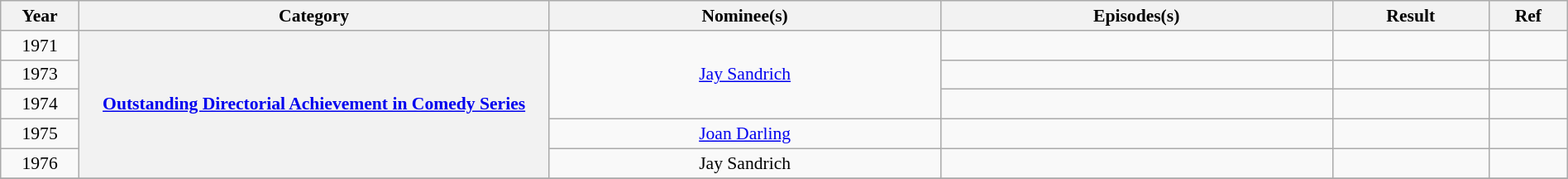<table class="wikitable plainrowheaders" style="font-size: 90%; text-align:center" width=100%>
<tr>
<th scope="col" width="5%">Year</th>
<th scope="col" width="30%">Category</th>
<th scope="col" width="25%">Nominee(s)</th>
<th scope="col" width="25%">Episodes(s)</th>
<th scope="col" width="10%">Result</th>
<th scope="col" width="5%">Ref</th>
</tr>
<tr>
<td>1971</td>
<th scope="row" style="text-align:center" rowspan="5"><a href='#'>Outstanding Directorial Achievement in Comedy Series</a></th>
<td rowspan="3"><a href='#'>Jay Sandrich</a></td>
<td></td>
<td></td>
<td></td>
</tr>
<tr>
<td>1973</td>
<td></td>
<td></td>
<td></td>
</tr>
<tr>
<td>1974</td>
<td></td>
<td></td>
<td></td>
</tr>
<tr>
<td>1975</td>
<td><a href='#'>Joan Darling</a></td>
<td></td>
<td></td>
<td></td>
</tr>
<tr>
<td>1976</td>
<td>Jay Sandrich</td>
<td></td>
<td></td>
<td></td>
</tr>
<tr>
</tr>
</table>
